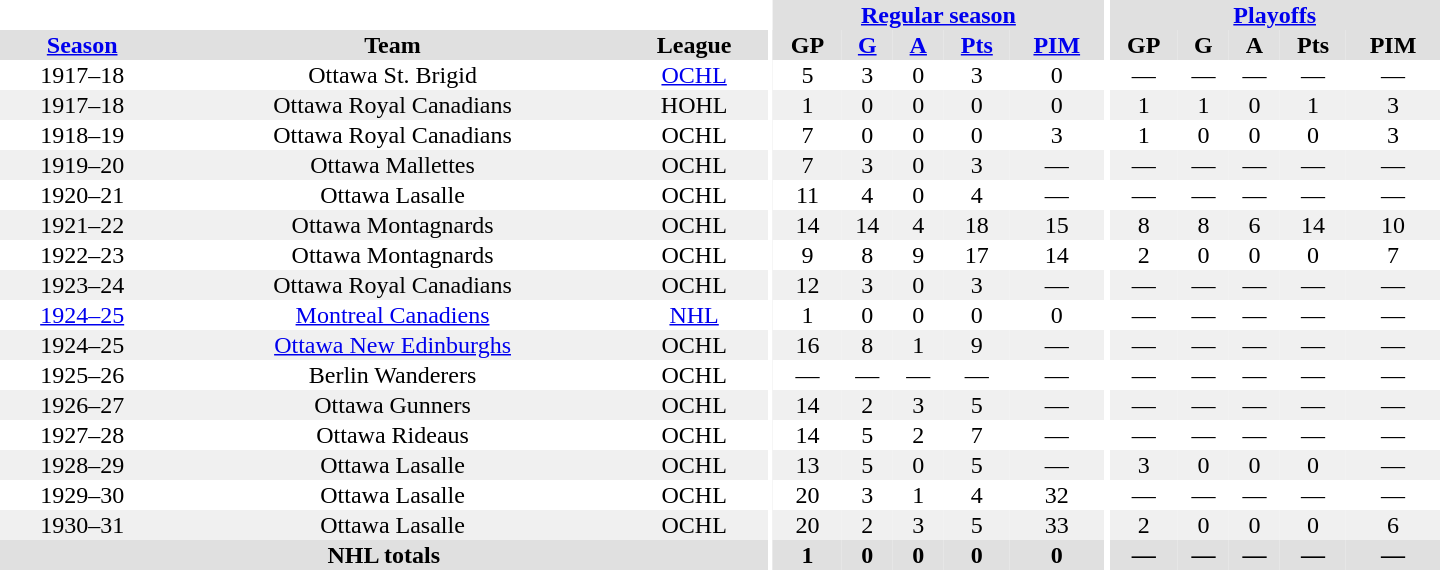<table border="0" cellpadding="1" cellspacing="0" style="text-align:center; width:60em">
<tr bgcolor="#e0e0e0">
<th colspan="3" bgcolor="#ffffff"></th>
<th rowspan="100" bgcolor="#ffffff"></th>
<th colspan="5"><a href='#'>Regular season</a></th>
<th rowspan="100" bgcolor="#ffffff"></th>
<th colspan="5"><a href='#'>Playoffs</a></th>
</tr>
<tr bgcolor="#e0e0e0">
<th><a href='#'>Season</a></th>
<th>Team</th>
<th>League</th>
<th>GP</th>
<th><a href='#'>G</a></th>
<th><a href='#'>A</a></th>
<th><a href='#'>Pts</a></th>
<th><a href='#'>PIM</a></th>
<th>GP</th>
<th>G</th>
<th>A</th>
<th>Pts</th>
<th>PIM</th>
</tr>
<tr>
<td>1917–18</td>
<td>Ottawa St. Brigid</td>
<td><a href='#'>OCHL</a></td>
<td>5</td>
<td>3</td>
<td>0</td>
<td>3</td>
<td>0</td>
<td>—</td>
<td>—</td>
<td>—</td>
<td>—</td>
<td>—</td>
</tr>
<tr bgcolor="#f0f0f0">
<td>1917–18</td>
<td>Ottawa Royal Canadians</td>
<td>HOHL</td>
<td>1</td>
<td>0</td>
<td>0</td>
<td>0</td>
<td>0</td>
<td>1</td>
<td>1</td>
<td>0</td>
<td>1</td>
<td>3</td>
</tr>
<tr>
<td>1918–19</td>
<td>Ottawa Royal Canadians</td>
<td>OCHL</td>
<td>7</td>
<td>0</td>
<td>0</td>
<td>0</td>
<td>3</td>
<td>1</td>
<td>0</td>
<td>0</td>
<td>0</td>
<td>3</td>
</tr>
<tr bgcolor="#f0f0f0">
<td>1919–20</td>
<td>Ottawa Mallettes</td>
<td>OCHL</td>
<td>7</td>
<td>3</td>
<td>0</td>
<td>3</td>
<td>—</td>
<td>—</td>
<td>—</td>
<td>—</td>
<td>—</td>
<td>—</td>
</tr>
<tr>
<td>1920–21</td>
<td>Ottawa Lasalle</td>
<td>OCHL</td>
<td>11</td>
<td>4</td>
<td>0</td>
<td>4</td>
<td>—</td>
<td>—</td>
<td>—</td>
<td>—</td>
<td>—</td>
<td>—</td>
</tr>
<tr bgcolor="#f0f0f0">
<td>1921–22</td>
<td>Ottawa Montagnards</td>
<td>OCHL</td>
<td>14</td>
<td>14</td>
<td>4</td>
<td>18</td>
<td>15</td>
<td>8</td>
<td>8</td>
<td>6</td>
<td>14</td>
<td>10</td>
</tr>
<tr>
<td>1922–23</td>
<td>Ottawa Montagnards</td>
<td>OCHL</td>
<td>9</td>
<td>8</td>
<td>9</td>
<td>17</td>
<td>14</td>
<td>2</td>
<td>0</td>
<td>0</td>
<td>0</td>
<td>7</td>
</tr>
<tr bgcolor="#f0f0f0">
<td>1923–24</td>
<td>Ottawa Royal Canadians</td>
<td>OCHL</td>
<td>12</td>
<td>3</td>
<td>0</td>
<td>3</td>
<td>—</td>
<td>—</td>
<td>—</td>
<td>—</td>
<td>—</td>
<td>—</td>
</tr>
<tr>
<td><a href='#'>1924–25</a></td>
<td><a href='#'>Montreal Canadiens</a></td>
<td><a href='#'>NHL</a></td>
<td>1</td>
<td>0</td>
<td>0</td>
<td>0</td>
<td>0</td>
<td>—</td>
<td>—</td>
<td>—</td>
<td>—</td>
<td>—</td>
</tr>
<tr bgcolor="#f0f0f0">
<td>1924–25</td>
<td><a href='#'>Ottawa New Edinburghs</a></td>
<td>OCHL</td>
<td>16</td>
<td>8</td>
<td>1</td>
<td>9</td>
<td>—</td>
<td>—</td>
<td>—</td>
<td>—</td>
<td>—</td>
<td>—</td>
</tr>
<tr>
<td>1925–26</td>
<td>Berlin Wanderers</td>
<td>OCHL</td>
<td>—</td>
<td>—</td>
<td>—</td>
<td>—</td>
<td>—</td>
<td>—</td>
<td>—</td>
<td>—</td>
<td>—</td>
<td>—</td>
</tr>
<tr bgcolor="#f0f0f0">
<td>1926–27</td>
<td>Ottawa Gunners</td>
<td>OCHL</td>
<td>14</td>
<td>2</td>
<td>3</td>
<td>5</td>
<td>—</td>
<td>—</td>
<td>—</td>
<td>—</td>
<td>—</td>
<td>—</td>
</tr>
<tr>
<td>1927–28</td>
<td>Ottawa Rideaus</td>
<td>OCHL</td>
<td>14</td>
<td>5</td>
<td>2</td>
<td>7</td>
<td>—</td>
<td>—</td>
<td>—</td>
<td>—</td>
<td>—</td>
<td>—</td>
</tr>
<tr bgcolor="#f0f0f0">
<td>1928–29</td>
<td>Ottawa Lasalle</td>
<td>OCHL</td>
<td>13</td>
<td>5</td>
<td>0</td>
<td>5</td>
<td>—</td>
<td>3</td>
<td>0</td>
<td>0</td>
<td>0</td>
<td>—</td>
</tr>
<tr>
<td>1929–30</td>
<td>Ottawa Lasalle</td>
<td>OCHL</td>
<td>20</td>
<td>3</td>
<td>1</td>
<td>4</td>
<td>32</td>
<td>—</td>
<td>—</td>
<td>—</td>
<td>—</td>
<td>—</td>
</tr>
<tr bgcolor="#f0f0f0">
<td>1930–31</td>
<td>Ottawa Lasalle</td>
<td>OCHL</td>
<td>20</td>
<td>2</td>
<td>3</td>
<td>5</td>
<td>33</td>
<td>2</td>
<td>0</td>
<td>0</td>
<td>0</td>
<td>6</td>
</tr>
<tr bgcolor="#e0e0e0">
<th colspan="3">NHL totals</th>
<th>1</th>
<th>0</th>
<th>0</th>
<th>0</th>
<th>0</th>
<th>—</th>
<th>—</th>
<th>—</th>
<th>—</th>
<th>—</th>
</tr>
</table>
